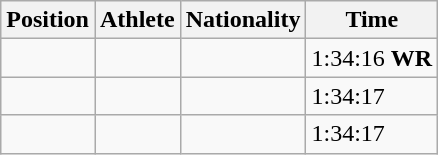<table class="wikitable sortable">
<tr>
<th scope="col">Position</th>
<th scope="col">Athlete</th>
<th scope="col">Nationality</th>
<th scope="col">Time</th>
</tr>
<tr>
<td align=center></td>
<td></td>
<td></td>
<td>1:34:16 <strong>WR</strong></td>
</tr>
<tr>
<td align=center></td>
<td></td>
<td></td>
<td>1:34:17</td>
</tr>
<tr>
<td align=center></td>
<td></td>
<td></td>
<td>1:34:17</td>
</tr>
</table>
